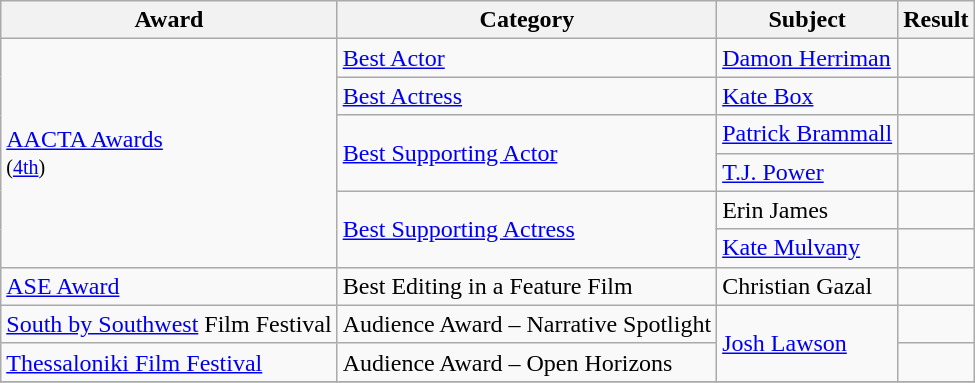<table class="wikitable">
<tr>
<th>Award</th>
<th>Category</th>
<th>Subject</th>
<th>Result</th>
</tr>
<tr>
<td rowspan=6><a href='#'>AACTA Awards</a><br><small>(<a href='#'>4th</a>)</small></td>
<td><a href='#'>Best Actor</a></td>
<td><a href='#'>Damon Herriman</a></td>
<td></td>
</tr>
<tr>
<td><a href='#'>Best Actress</a></td>
<td><a href='#'>Kate Box</a></td>
<td></td>
</tr>
<tr>
<td rowspan=2><a href='#'>Best Supporting Actor</a></td>
<td><a href='#'>Patrick Brammall</a></td>
<td></td>
</tr>
<tr>
<td><a href='#'>T.J. Power</a></td>
<td></td>
</tr>
<tr>
<td rowspan=2><a href='#'>Best Supporting Actress</a></td>
<td>Erin James</td>
<td></td>
</tr>
<tr>
<td><a href='#'>Kate Mulvany</a></td>
<td></td>
</tr>
<tr>
<td><a href='#'>ASE Award</a></td>
<td>Best Editing in a Feature Film</td>
<td>Christian Gazal</td>
<td></td>
</tr>
<tr>
<td><a href='#'>South by Southwest</a> Film Festival</td>
<td>Audience Award – Narrative Spotlight</td>
<td rowspan=2><a href='#'>Josh Lawson</a></td>
<td></td>
</tr>
<tr>
<td><a href='#'>Thessaloniki Film Festival</a></td>
<td>Audience Award – Open Horizons</td>
<td></td>
</tr>
<tr>
</tr>
</table>
